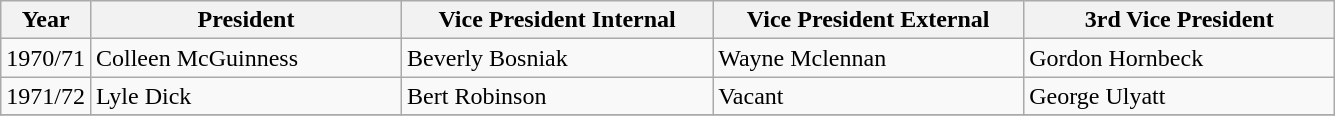<table class="wikitable">
<tr>
<th>Year</th>
<th>President</th>
<th>Vice President Internal</th>
<th>Vice President External</th>
<th>3rd Vice President</th>
</tr>
<tr>
<td>1970/71</td>
<td style="width: 200px;">Colleen McGuinness</td>
<td style="width: 200px;">Beverly Bosniak</td>
<td style="width: 200px;">Wayne Mclennan</td>
<td style="width: 200px;">Gordon Hornbeck</td>
</tr>
<tr>
<td>1971/72</td>
<td>Lyle Dick</td>
<td>Bert Robinson</td>
<td>Vacant</td>
<td>George Ulyatt</td>
</tr>
<tr>
</tr>
</table>
